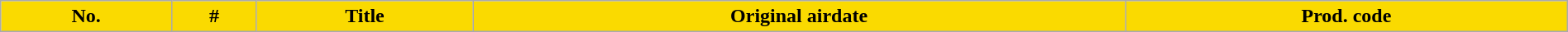<table class="wikitable plainrowheaders" style="width:100%;">
<tr>
<th style="background:#fada00;">No.</th>
<th style="background:#fada00;">#</th>
<th style="background:#fada00;">Title</th>
<th style="background:#fada00;">Original airdate</th>
<th style="background:#fada00;">Prod. code<br>







</th>
</tr>
</table>
